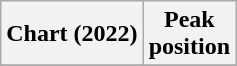<table class="wikitable">
<tr>
<th>Chart (2022)</th>
<th>Peak<br>position</th>
</tr>
<tr>
</tr>
</table>
